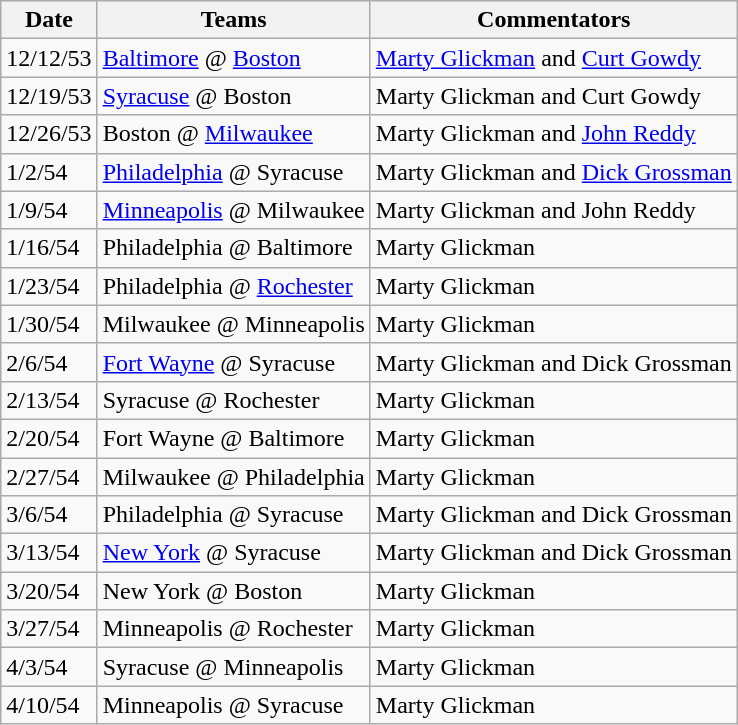<table class="wikitable">
<tr>
<th>Date</th>
<th>Teams</th>
<th>Commentators</th>
</tr>
<tr>
<td>12/12/53</td>
<td><a href='#'>Baltimore</a> @ <a href='#'>Boston</a></td>
<td><a href='#'>Marty Glickman</a> and <a href='#'>Curt Gowdy</a></td>
</tr>
<tr>
<td>12/19/53</td>
<td><a href='#'>Syracuse</a> @ Boston</td>
<td>Marty Glickman and Curt Gowdy</td>
</tr>
<tr>
<td>12/26/53</td>
<td>Boston @ <a href='#'>Milwaukee</a></td>
<td>Marty Glickman and <a href='#'>John Reddy</a></td>
</tr>
<tr>
<td>1/2/54</td>
<td><a href='#'>Philadelphia</a> @ Syracuse</td>
<td>Marty Glickman and <a href='#'>Dick Grossman</a></td>
</tr>
<tr>
<td>1/9/54</td>
<td><a href='#'>Minneapolis</a> @ Milwaukee</td>
<td>Marty Glickman and John Reddy</td>
</tr>
<tr>
<td>1/16/54</td>
<td>Philadelphia @ Baltimore</td>
<td>Marty Glickman</td>
</tr>
<tr>
<td>1/23/54</td>
<td>Philadelphia @ <a href='#'>Rochester</a></td>
<td>Marty Glickman</td>
</tr>
<tr>
<td>1/30/54</td>
<td>Milwaukee @ Minneapolis</td>
<td>Marty Glickman</td>
</tr>
<tr>
<td>2/6/54</td>
<td><a href='#'>Fort Wayne</a> @ Syracuse</td>
<td>Marty Glickman and Dick Grossman</td>
</tr>
<tr>
<td>2/13/54</td>
<td>Syracuse @ Rochester</td>
<td>Marty Glickman</td>
</tr>
<tr>
<td>2/20/54</td>
<td>Fort Wayne @ Baltimore</td>
<td>Marty Glickman</td>
</tr>
<tr>
<td>2/27/54</td>
<td>Milwaukee @ Philadelphia</td>
<td>Marty Glickman</td>
</tr>
<tr>
<td>3/6/54</td>
<td>Philadelphia @ Syracuse</td>
<td>Marty Glickman and Dick Grossman</td>
</tr>
<tr>
<td>3/13/54</td>
<td><a href='#'>New York</a> @ Syracuse</td>
<td>Marty Glickman and Dick Grossman</td>
</tr>
<tr>
<td>3/20/54</td>
<td>New York @ Boston</td>
<td>Marty Glickman</td>
</tr>
<tr>
<td>3/27/54</td>
<td>Minneapolis @ Rochester</td>
<td>Marty Glickman</td>
</tr>
<tr>
<td>4/3/54</td>
<td>Syracuse @ Minneapolis</td>
<td>Marty Glickman</td>
</tr>
<tr>
<td>4/10/54</td>
<td>Minneapolis @ Syracuse</td>
<td>Marty Glickman</td>
</tr>
</table>
